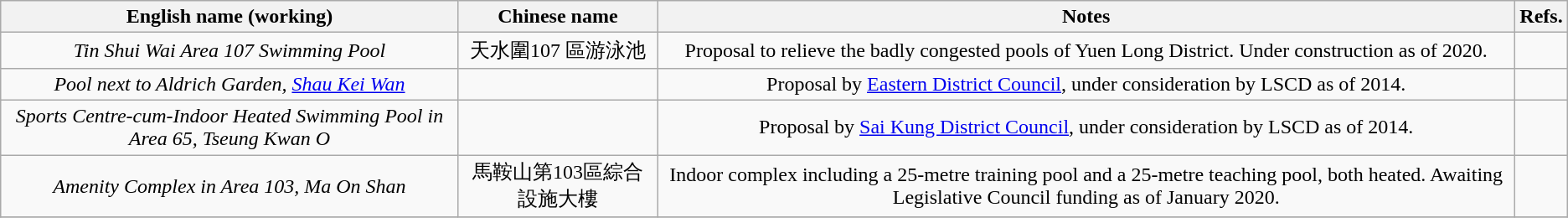<table class="wikitable" style="text-align: center">
<tr>
<th>English name (working)</th>
<th>Chinese name</th>
<th>Notes</th>
<th>Refs.</th>
</tr>
<tr>
<td><em>Tin Shui Wai Area 107 Swimming Pool</em></td>
<td>天水圍107 區游泳池</td>
<td>Proposal to relieve the badly congested pools of Yuen Long District. Under construction as of 2020.</td>
<td></td>
</tr>
<tr>
<td><em>Pool next to Aldrich Garden, <a href='#'>Shau Kei Wan</a></em></td>
<td></td>
<td>Proposal by <a href='#'>Eastern District Council</a>, under consideration by LSCD as of 2014.</td>
<td></td>
</tr>
<tr>
<td><em>Sports Centre-cum-Indoor Heated Swimming Pool in Area 65, Tseung Kwan O</em></td>
<td></td>
<td>Proposal by <a href='#'>Sai Kung District Council</a>, under consideration by LSCD as of 2014.</td>
<td></td>
</tr>
<tr>
<td><em>Amenity Complex in Area 103, Ma On Shan</em></td>
<td>馬鞍山第103區綜合設施大樓</td>
<td>Indoor complex including a 25-metre training pool and a 25-metre teaching pool, both heated. Awaiting Legislative Council funding as of January 2020.</td>
<td></td>
</tr>
<tr>
</tr>
</table>
